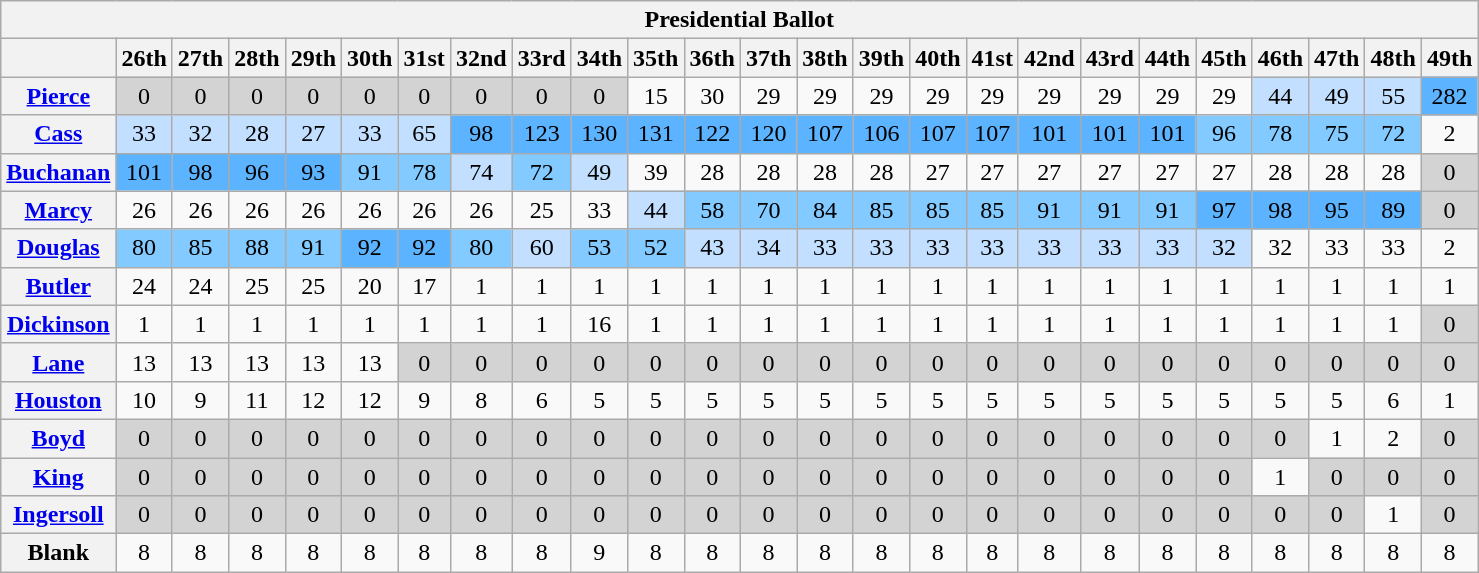<table class="wikitable sortable" style="text-align:center">
<tr>
<th colspan="34"><strong>Presidential Ballot</strong></th>
</tr>
<tr>
<th></th>
<th>26th</th>
<th>27th</th>
<th>28th</th>
<th>29th</th>
<th>30th</th>
<th>31st</th>
<th>32nd</th>
<th>33rd</th>
<th>34th</th>
<th>35th</th>
<th>36th</th>
<th>37th</th>
<th>38th</th>
<th>39th</th>
<th>40th</th>
<th>41st</th>
<th>42nd</th>
<th>43rd</th>
<th>44th</th>
<th>45th</th>
<th>46th</th>
<th>47th</th>
<th>48th</th>
<th>49th</th>
</tr>
<tr>
<th><a href='#'>Pierce</a></th>
<td style="background:#d3d3d3">0</td>
<td style="background:#d3d3d3">0</td>
<td style="background:#d3d3d3">0</td>
<td style="background:#d3d3d3">0</td>
<td style="background:#d3d3d3">0</td>
<td style="background:#d3d3d3">0</td>
<td style="background:#d3d3d3">0</td>
<td style="background:#d3d3d3">0</td>
<td style="background:#d3d3d3">0</td>
<td>15</td>
<td>30</td>
<td>29</td>
<td>29</td>
<td>29</td>
<td>29</td>
<td>29</td>
<td>29</td>
<td>29</td>
<td>29</td>
<td>29</td>
<td style="background:#c2dfff">44</td>
<td style="background:#c2dfff">49</td>
<td style="background:#c2dfff">55</td>
<td style="background:#5cb3ff">282</td>
</tr>
<tr>
<th><a href='#'>Cass</a></th>
<td style="background:#c2dfff">33</td>
<td style="background:#c2dfff">32</td>
<td style="background:#c2dfff">28</td>
<td style="background:#c2dfff">27</td>
<td style="background:#c2dfff">33</td>
<td style="background:#c2dfff">65</td>
<td style="background:#5cb3ff">98</td>
<td style="background:#5cb3ff">123</td>
<td style="background:#5cb3ff">130</td>
<td style="background:#5cb3ff">131</td>
<td style="background:#5cb3ff">122</td>
<td style="background:#5cb3ff">120</td>
<td style="background:#5cb3ff">107</td>
<td style="background:#5cb3ff">106</td>
<td style="background:#5cb3ff">107</td>
<td style="background:#5cb3ff">107</td>
<td style="background:#5cb3ff">101</td>
<td style="background:#5cb3ff">101</td>
<td style="background:#5cb3ff">101</td>
<td style="background:#82caff">96</td>
<td style="background:#82caff">78</td>
<td style="background:#82caff">75</td>
<td style="background:#82caff">72</td>
<td>2</td>
</tr>
<tr>
<th><a href='#'>Buchanan</a></th>
<td style="background:#5cb3ff">101</td>
<td style="background:#5cb3ff">98</td>
<td style="background:#5cb3ff">96</td>
<td style="background:#5cb3ff">93</td>
<td style="background:#82caff">91</td>
<td style="background:#82caff">78</td>
<td style="background:#c2dfff">74</td>
<td style="background:#82caff">72</td>
<td style="background:#c2dfff">49</td>
<td>39</td>
<td>28</td>
<td>28</td>
<td>28</td>
<td>28</td>
<td>27</td>
<td>27</td>
<td>27</td>
<td>27</td>
<td>27</td>
<td>27</td>
<td>28</td>
<td>28</td>
<td>28</td>
<td style="background:#d3d3d3">0</td>
</tr>
<tr>
<th><a href='#'>Marcy</a></th>
<td>26</td>
<td>26</td>
<td>26</td>
<td>26</td>
<td>26</td>
<td>26</td>
<td>26</td>
<td>25</td>
<td>33</td>
<td style="background:#c2dfff">44</td>
<td style="background:#82caff">58</td>
<td style="background:#82caff">70</td>
<td style="background:#82caff">84</td>
<td style="background:#82caff">85</td>
<td style="background:#82caff">85</td>
<td style="background:#82caff">85</td>
<td style="background:#82caff">91</td>
<td style="background:#82caff">91</td>
<td style="background:#82caff">91</td>
<td style="background:#5cb3ff">97</td>
<td style="background:#5cb3ff">98</td>
<td style="background:#5cb3ff">95</td>
<td style="background:#5cb3ff">89</td>
<td style="background:#d3d3d3">0</td>
</tr>
<tr>
<th><a href='#'>Douglas</a></th>
<td style="background:#82caff">80</td>
<td style="background:#82caff">85</td>
<td style="background:#82caff">88</td>
<td style="background:#82caff">91</td>
<td style="background:#5cb3ff">92</td>
<td style="background:#5cb3ff">92</td>
<td style="background:#82caff">80</td>
<td style="background:#c2dfff">60</td>
<td style="background:#82caff">53</td>
<td style="background:#82caff">52</td>
<td style="background:#c2dfff">43</td>
<td style="background:#c2dfff">34</td>
<td style="background:#c2dfff">33</td>
<td style="background:#c2dfff">33</td>
<td style="background:#c2dfff">33</td>
<td style="background:#c2dfff">33</td>
<td style="background:#c2dfff">33</td>
<td style="background:#c2dfff">33</td>
<td style="background:#c2dfff">33</td>
<td style="background:#c2dfff">32</td>
<td>32</td>
<td>33</td>
<td>33</td>
<td>2</td>
</tr>
<tr>
<th><a href='#'>Butler</a></th>
<td>24</td>
<td>24</td>
<td>25</td>
<td>25</td>
<td>20</td>
<td>17</td>
<td>1</td>
<td>1</td>
<td>1</td>
<td>1</td>
<td>1</td>
<td>1</td>
<td>1</td>
<td>1</td>
<td>1</td>
<td>1</td>
<td>1</td>
<td>1</td>
<td>1</td>
<td>1</td>
<td>1</td>
<td>1</td>
<td>1</td>
<td>1</td>
</tr>
<tr>
<th><a href='#'>Dickinson</a></th>
<td>1</td>
<td>1</td>
<td>1</td>
<td>1</td>
<td>1</td>
<td>1</td>
<td>1</td>
<td>1</td>
<td>16</td>
<td>1</td>
<td>1</td>
<td>1</td>
<td>1</td>
<td>1</td>
<td>1</td>
<td>1</td>
<td>1</td>
<td>1</td>
<td>1</td>
<td>1</td>
<td>1</td>
<td>1</td>
<td>1</td>
<td style="background:#d3d3d3">0</td>
</tr>
<tr>
<th><a href='#'>Lane</a></th>
<td>13</td>
<td>13</td>
<td>13</td>
<td>13</td>
<td>13</td>
<td style="background:#d3d3d3">0</td>
<td style="background:#d3d3d3">0</td>
<td style="background:#d3d3d3">0</td>
<td style="background:#d3d3d3">0</td>
<td style="background:#d3d3d3">0</td>
<td style="background:#d3d3d3">0</td>
<td style="background:#d3d3d3">0</td>
<td style="background:#d3d3d3">0</td>
<td style="background:#d3d3d3">0</td>
<td style="background:#d3d3d3">0</td>
<td style="background:#d3d3d3">0</td>
<td style="background:#d3d3d3">0</td>
<td style="background:#d3d3d3">0</td>
<td style="background:#d3d3d3">0</td>
<td style="background:#d3d3d3">0</td>
<td style="background:#d3d3d3">0</td>
<td style="background:#d3d3d3">0</td>
<td style="background:#d3d3d3">0</td>
<td style="background:#d3d3d3">0</td>
</tr>
<tr>
<th><a href='#'>Houston</a></th>
<td>10</td>
<td>9</td>
<td>11</td>
<td>12</td>
<td>12</td>
<td>9</td>
<td>8</td>
<td>6</td>
<td>5</td>
<td>5</td>
<td>5</td>
<td>5</td>
<td>5</td>
<td>5</td>
<td>5</td>
<td>5</td>
<td>5</td>
<td>5</td>
<td>5</td>
<td>5</td>
<td>5</td>
<td>5</td>
<td>6</td>
<td>1</td>
</tr>
<tr>
<th><a href='#'>Boyd</a></th>
<td style="background:#d3d3d3">0</td>
<td style="background:#d3d3d3">0</td>
<td style="background:#d3d3d3">0</td>
<td style="background:#d3d3d3">0</td>
<td style="background:#d3d3d3">0</td>
<td style="background:#d3d3d3">0</td>
<td style="background:#d3d3d3">0</td>
<td style="background:#d3d3d3">0</td>
<td style="background:#d3d3d3">0</td>
<td style="background:#d3d3d3">0</td>
<td style="background:#d3d3d3">0</td>
<td style="background:#d3d3d3">0</td>
<td style="background:#d3d3d3">0</td>
<td style="background:#d3d3d3">0</td>
<td style="background:#d3d3d3">0</td>
<td style="background:#d3d3d3">0</td>
<td style="background:#d3d3d3">0</td>
<td style="background:#d3d3d3">0</td>
<td style="background:#d3d3d3">0</td>
<td style="background:#d3d3d3">0</td>
<td style="background:#d3d3d3">0</td>
<td>1</td>
<td>2</td>
<td style="background:#d3d3d3">0</td>
</tr>
<tr>
<th><a href='#'>King</a></th>
<td style="background:#d3d3d3">0</td>
<td style="background:#d3d3d3">0</td>
<td style="background:#d3d3d3">0</td>
<td style="background:#d3d3d3">0</td>
<td style="background:#d3d3d3">0</td>
<td style="background:#d3d3d3">0</td>
<td style="background:#d3d3d3">0</td>
<td style="background:#d3d3d3">0</td>
<td style="background:#d3d3d3">0</td>
<td style="background:#d3d3d3">0</td>
<td style="background:#d3d3d3">0</td>
<td style="background:#d3d3d3">0</td>
<td style="background:#d3d3d3">0</td>
<td style="background:#d3d3d3">0</td>
<td style="background:#d3d3d3">0</td>
<td style="background:#d3d3d3">0</td>
<td style="background:#d3d3d3">0</td>
<td style="background:#d3d3d3">0</td>
<td style="background:#d3d3d3">0</td>
<td style="background:#d3d3d3">0</td>
<td>1</td>
<td style="background:#d3d3d3">0</td>
<td style="background:#d3d3d3">0</td>
<td style="background:#d3d3d3">0</td>
</tr>
<tr>
<th><a href='#'>Ingersoll</a></th>
<td style="background:#d3d3d3">0</td>
<td style="background:#d3d3d3">0</td>
<td style="background:#d3d3d3">0</td>
<td style="background:#d3d3d3">0</td>
<td style="background:#d3d3d3">0</td>
<td style="background:#d3d3d3">0</td>
<td style="background:#d3d3d3">0</td>
<td style="background:#d3d3d3">0</td>
<td style="background:#d3d3d3">0</td>
<td style="background:#d3d3d3">0</td>
<td style="background:#d3d3d3">0</td>
<td style="background:#d3d3d3">0</td>
<td style="background:#d3d3d3">0</td>
<td style="background:#d3d3d3">0</td>
<td style="background:#d3d3d3">0</td>
<td style="background:#d3d3d3">0</td>
<td style="background:#d3d3d3">0</td>
<td style="background:#d3d3d3">0</td>
<td style="background:#d3d3d3">0</td>
<td style="background:#d3d3d3">0</td>
<td style="background:#d3d3d3">0</td>
<td style="background:#d3d3d3">0</td>
<td>1</td>
<td style="background:#d3d3d3">0</td>
</tr>
<tr>
<th>Blank</th>
<td>8</td>
<td>8</td>
<td>8</td>
<td>8</td>
<td>8</td>
<td>8</td>
<td>8</td>
<td>8</td>
<td>9</td>
<td>8</td>
<td>8</td>
<td>8</td>
<td>8</td>
<td>8</td>
<td>8</td>
<td>8</td>
<td>8</td>
<td>8</td>
<td>8</td>
<td>8</td>
<td>8</td>
<td>8</td>
<td>8</td>
<td>8</td>
</tr>
</table>
